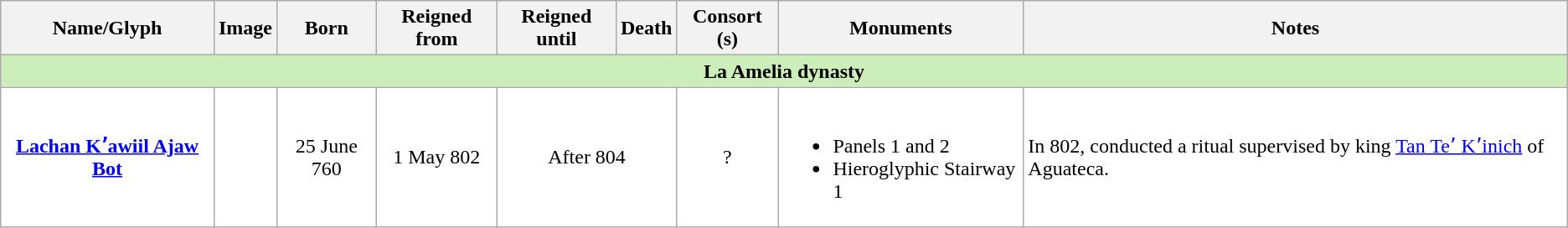<table class="wikitable">
<tr>
<th>Name/Glyph</th>
<th>Image</th>
<th>Born</th>
<th>Reigned from</th>
<th>Reigned until</th>
<th>Death</th>
<th>Consort (s)</th>
<th>Monuments</th>
<th>Notes</th>
</tr>
<tr bgcolor=#ceb>
<td align="center" colspan="9"><strong>La Amelia dynasty</strong></td>
</tr>
<tr bgcolor=#fff>
<td align="center"><strong><a href='#'>Lachan Kʼawiil Ajaw Bot</a></strong></td>
<td align="center"></td>
<td align="center">25 June 760</td>
<td align="center">1 May 802</td>
<td align="center" colspan="2">After 804</td>
<td align="center">?</td>
<td><br><ul><li>Panels 1 and 2</li><li>Hieroglyphic Stairway 1</li></ul></td>
<td>In 802, conducted a ritual supervised by king <a href='#'>Tan Teʼ Kʼinich</a> of Aguateca.</td>
</tr>
</table>
